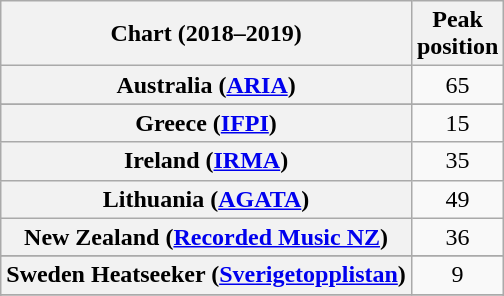<table class="wikitable sortable plainrowheaders" style="text-align:center">
<tr>
<th scope="col">Chart (2018–2019)</th>
<th scope="col">Peak<br>position</th>
</tr>
<tr>
<th scope="row">Australia (<a href='#'>ARIA</a>)</th>
<td>65</td>
</tr>
<tr>
</tr>
<tr>
</tr>
<tr>
<th scope="row">Greece (<a href='#'>IFPI</a>)</th>
<td>15</td>
</tr>
<tr>
<th scope="row">Ireland (<a href='#'>IRMA</a>)</th>
<td>35</td>
</tr>
<tr>
<th scope="row">Lithuania (<a href='#'>AGATA</a>)</th>
<td>49</td>
</tr>
<tr>
<th scope="row">New Zealand (<a href='#'>Recorded Music NZ</a>)</th>
<td>36</td>
</tr>
<tr>
</tr>
<tr>
</tr>
<tr>
</tr>
<tr>
<th scope="row">Sweden Heatseeker (<a href='#'>Sverigetopplistan</a>)</th>
<td>9</td>
</tr>
<tr>
</tr>
<tr>
</tr>
<tr>
</tr>
<tr>
</tr>
<tr>
</tr>
<tr>
</tr>
</table>
